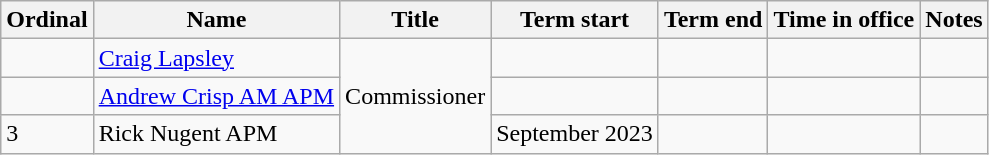<table class="wikitable sortable">
<tr>
<th scope="col">Ordinal</th>
<th scope="col">Name</th>
<th scope="col">Title</th>
<th scope="col">Term start</th>
<th scope="col">Term end</th>
<th scope="col">Time in office</th>
<th scope="col">Notes</th>
</tr>
<tr>
<td align=center></td>
<td><a href='#'>Craig Lapsley</a></td>
<td rowspan="3">Commissioner</td>
<td align=center></td>
<td align=center></td>
<td align=right></td>
<td></td>
</tr>
<tr>
<td align=center></td>
<td><a href='#'>Andrew Crisp AM APM</a></td>
<td align="center"></td>
<td align=center></td>
<td align=right></td>
<td></td>
</tr>
<tr>
<td>3</td>
<td>Rick Nugent APM</td>
<td>September 2023</td>
<td></td>
<td></td>
<td></td>
</tr>
</table>
